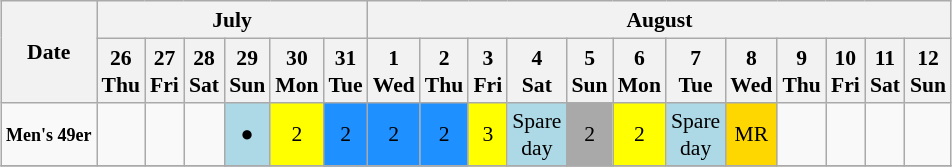<table class="wikitable" style="margin:0.5em auto; font-size:90%; line-height:1.25em;">
<tr>
<th rowspan=2>Date</th>
<th colspan=6>July</th>
<th colspan=12>August</th>
</tr>
<tr>
<th>26<br>Thu</th>
<th>27<br>Fri</th>
<th>28<br>Sat</th>
<th>29<br>Sun</th>
<th>30<br>Mon</th>
<th>31<br>Tue</th>
<th>1<br>Wed</th>
<th>2<br>Thu</th>
<th>3<br>Fri</th>
<th>4<br>Sat</th>
<th>5<br>Sun</th>
<th>6<br>Mon</th>
<th>7<br>Tue</th>
<th>8<br>Wed</th>
<th>9<br>Thu</th>
<th>10<br>Fri</th>
<th>11<br>Sat</th>
<th>12<br>Sun</th>
</tr>
<tr align="center">
<td align="right"><small><strong>Men's 49er</strong></small></td>
<td></td>
<td></td>
<td></td>
<td bgcolor=LightBlue><span> ● </span></td>
<td bgcolor=Yellow><span> 2 </span></td>
<td bgcolor=DodgerBlue><span> 2 </span></td>
<td bgcolor=DodgerBlue><span> 2 </span></td>
<td bgcolor=DodgerBlue><span> 2 </span></td>
<td bgcolor=Yellow><span> 3 </span></td>
<td bgcolor=LightBlue><span> Spare<br>day </span></td>
<td bgcolor=DarkGrey><span> 2 </span></td>
<td bgcolor=Yellow><span> 2 </span></td>
<td bgcolor=LightBlue><span> Spare<br>day </span></td>
<td bgcolor=Gold><span> MR </span></td>
<td></td>
<td></td>
<td></td>
<td></td>
</tr>
<tr>
</tr>
</table>
